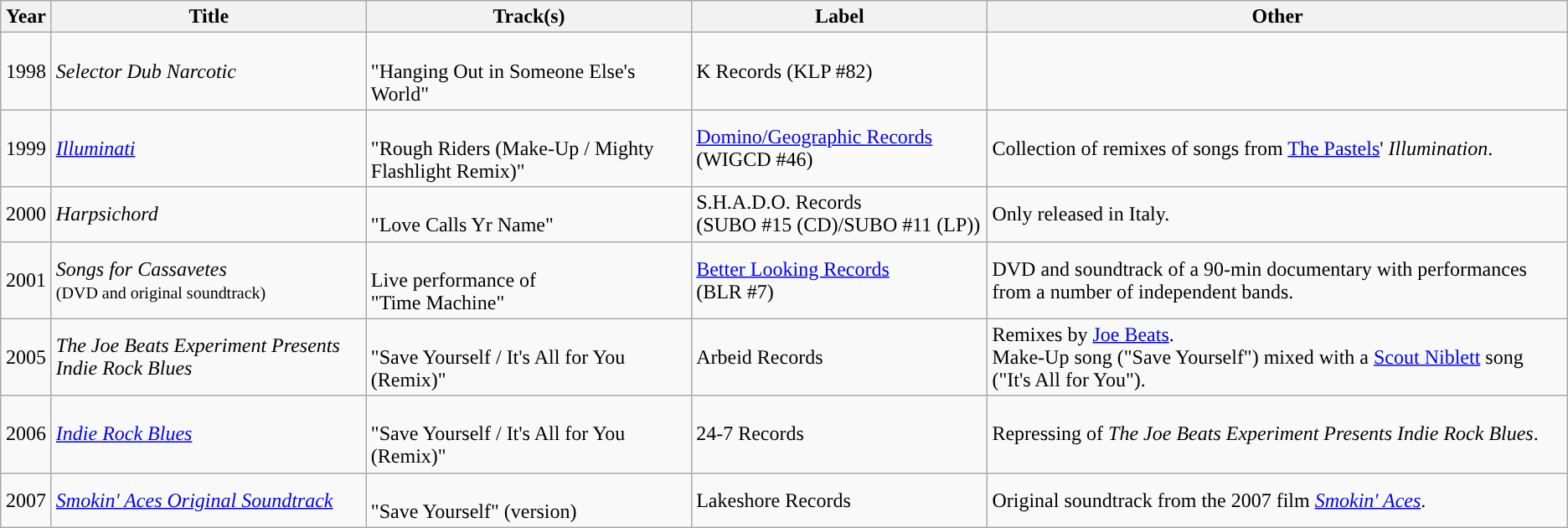<table class="wikitable">
<tr>
<th width="33">Year</th>
<th align="left">Title</th>
<th align="left">Track(s)</th>
<th align="left">Label</th>
<th align="left">Other</th>
</tr>
<tr>
<td align="center">1998</td>
<td><em>Selector Dub Narcotic</em></td>
<td><br>"Hanging Out in Someone Else's World"</td>
<td>K Records (KLP #82)</td>
<td></td>
</tr>
<tr>
<td align="center">1999</td>
<td><em><a href='#'>Illuminati</a></em></td>
<td><br>"Rough Riders (Make-Up / Mighty Flashlight Remix)"</td>
<td><a href='#'>Domino/Geographic Records</a> (WIGCD #46)</td>
<td>Collection of remixes of songs from <a href='#'>The Pastels</a>' <em>Illumination</em>.</td>
</tr>
<tr>
<td align="center">2000</td>
<td><em>Harpsichord </em></td>
<td><br>"Love Calls Yr Name"</td>
<td>S.H.A.D.O. Records<br>(SUBO #15 (CD)/SUBO #11 (LP))</td>
<td>Only released in Italy.</td>
</tr>
<tr>
<td align="center">2001</td>
<td><em>Songs for Cassavetes</em><br><small>(DVD and original soundtrack)</small></td>
<td><br>Live performance of<br>"Time Machine"</td>
<td><a href='#'>Better Looking Records</a><br>(BLR #7)</td>
<td>DVD and soundtrack of a 90-min documentary with performances from a number of independent bands.</td>
</tr>
<tr>
<td align="center">2005</td>
<td><em>The Joe Beats Experiment Presents Indie Rock Blues</em></td>
<td><br>"Save Yourself / It's All for You (Remix)"</td>
<td>Arbeid Records</td>
<td>Remixes by <a href='#'>Joe Beats</a>.<br>Make-Up song ("Save Yourself") mixed with a <a href='#'>Scout Niblett</a> song ("It's All for You").</td>
</tr>
<tr>
<td align="center">2006</td>
<td><em><a href='#'>Indie Rock Blues</a></em></td>
<td><br>"Save Yourself / It's All for You (Remix)"</td>
<td>24-7 Records</td>
<td>Repressing of <em>The Joe Beats Experiment Presents Indie Rock Blues</em>.</td>
</tr>
<tr>
<td align="center">2007</td>
<td><em><a href='#'>Smokin' Aces Original Soundtrack</a></em></td>
<td><br>"Save Yourself" (version)</td>
<td>Lakeshore Records</td>
<td>Original soundtrack from the 2007 film <em><a href='#'>Smokin' Aces</a></em>.</td>
</tr>
</table>
